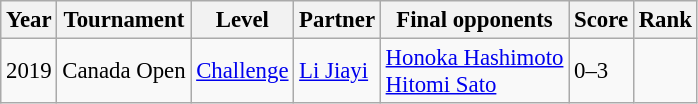<table class="sortable wikitable" style="font-size: 95%;">
<tr>
<th>Year</th>
<th>Tournament</th>
<th>Level</th>
<th>Partner</th>
<th>Final opponents</th>
<th>Score</th>
<th>Rank</th>
</tr>
<tr>
<td>2019</td>
<td>Canada Open</td>
<td><a href='#'>Challenge</a></td>
<td><a href='#'>Li Jiayi</a></td>
<td><a href='#'>Honoka Hashimoto</a><br><a href='#'>Hitomi Sato</a></td>
<td>0–3</td>
<td></td>
</tr>
</table>
